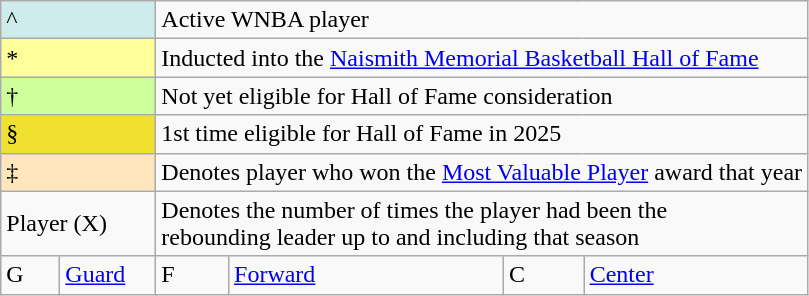<table class="wikitable">
<tr>
<td colspan=2 style="background:#CFECEC; width:1em">^</td>
<td colspan=5>Active WNBA player</td>
</tr>
<tr>
<td colspan=2 style="background:#FFFF99; width:1em">*</td>
<td colspan=5>Inducted into the <a href='#'>Naismith Memorial Basketball Hall of Fame</a></td>
</tr>
<tr>
<td colspan=2 style="background:#CCFF99; width:1em">†</td>
<td colspan=5>Not yet eligible for Hall of Fame consideration</td>
</tr>
<tr>
<td colspan=2 style="background:#F0E130; width:1em">§</td>
<td colspan=5>1st time eligible for Hall of Fame in 2025</td>
</tr>
<tr>
<td style="background-color:#FFE6BD; border:1px solid #aaaaaa; width:6em" colspan=2>‡</td>
<td colspan=5>Denotes player who won the <a href='#'>Most Valuable Player</a> award that year</td>
</tr>
<tr>
<td colspan=2>Player (X)</td>
<td colspan=5>Denotes the number of times the player had been the<br>rebounding leader up to and including that season</td>
</tr>
<tr>
<td style="width:2em">G</td>
<td colspan=2><a href='#'>Guard</a></td>
<td>F</td>
<td><a href='#'>Forward</a></td>
<td>C</td>
<td><a href='#'>Center</a></td>
</tr>
</table>
